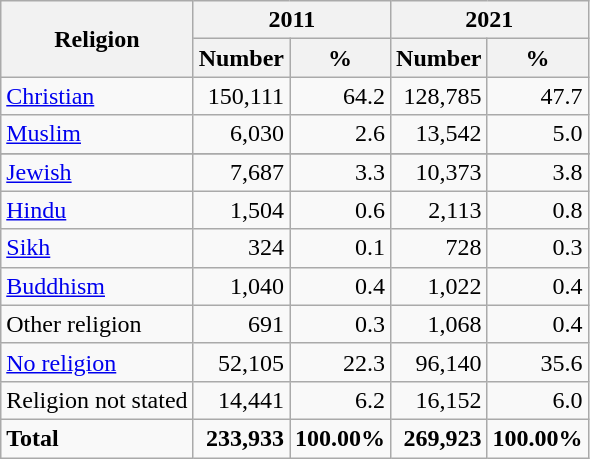<table class="wikitable sortable" style="text-align:right">
<tr>
<th rowspan="2">Religion</th>
<th colspan="2">2011</th>
<th colspan="2">2021</th>
</tr>
<tr>
<th>Number</th>
<th>%</th>
<th>Number</th>
<th>%</th>
</tr>
<tr>
<td style="text-align:left"><a href='#'>Christian</a></td>
<td>150,111</td>
<td>64.2</td>
<td>128,785</td>
<td>47.7</td>
</tr>
<tr>
<td style="text-align:left"><a href='#'>Muslim</a></td>
<td>6,030</td>
<td>2.6</td>
<td>13,542</td>
<td>5.0</td>
</tr>
<tr>
</tr>
<tr>
<td style="text-align:left"><a href='#'>Jewish</a></td>
<td>7,687</td>
<td>3.3</td>
<td>10,373</td>
<td>3.8</td>
</tr>
<tr>
<td style="text-align:left"><a href='#'>Hindu</a></td>
<td>1,504</td>
<td>0.6</td>
<td>2,113</td>
<td>0.8</td>
</tr>
<tr>
<td style="text-align:left"><a href='#'>Sikh</a></td>
<td>324</td>
<td>0.1</td>
<td>728</td>
<td>0.3</td>
</tr>
<tr>
<td style="text-align:left"><a href='#'>Buddhism</a></td>
<td>1,040</td>
<td>0.4</td>
<td>1,022</td>
<td>0.4</td>
</tr>
<tr>
<td style="text-align:left">Other religion</td>
<td>691</td>
<td>0.3</td>
<td>1,068</td>
<td>0.4</td>
</tr>
<tr>
<td style="text-align:left"><a href='#'>No religion</a></td>
<td>52,105</td>
<td>22.3</td>
<td>96,140</td>
<td>35.6</td>
</tr>
<tr>
<td style="text-align:left">Religion not stated</td>
<td>14,441</td>
<td>6.2</td>
<td>16,152</td>
<td>6.0</td>
</tr>
<tr style="font-weight:bold;">
<td style="text-align:left">Total</td>
<td>233,933</td>
<td>100.00%</td>
<td>269,923</td>
<td>100.00%</td>
</tr>
</table>
